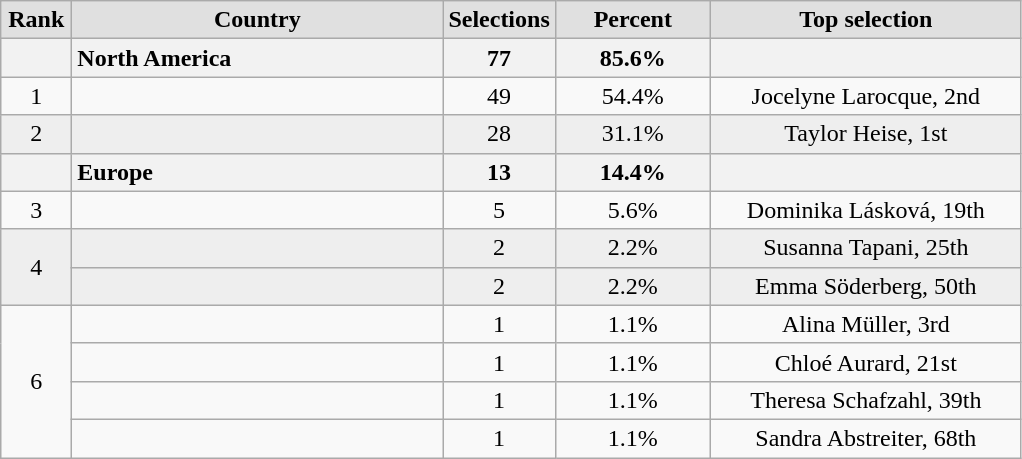<table class="wikitable" style="text-align: center">
<tr>
<th style="background:#e0e0e0; width:2.5em;">Rank</th>
<th style="background:#e0e0e0; width:15em;">Country</th>
<th style="background:#e0e0e0; width:4em;">Selections</th>
<th style="background:#e0e0e0; width:6em;">Percent</th>
<th style="background:#e0e0e0; width:12.5em;">Top selection</th>
</tr>
<tr>
<th></th>
<th style="text-align:left;">North America</th>
<th>77</th>
<th>85.6%</th>
<th></th>
</tr>
<tr>
<td>1</td>
<td style="text-align:left;"></td>
<td>49</td>
<td>54.4%</td>
<td>Jocelyne Larocque, 2nd</td>
</tr>
<tr bgcolor="eeeeee">
<td>2</td>
<td style="text-align:left;"></td>
<td>28</td>
<td>31.1%</td>
<td>Taylor Heise, 1st</td>
</tr>
<tr>
<th></th>
<th style="text-align:left;">Europe</th>
<th>13</th>
<th>14.4%</th>
<th></th>
</tr>
<tr>
<td>3</td>
<td style="text-align:left;"></td>
<td>5</td>
<td>5.6%</td>
<td>Dominika Lásková, 19th</td>
</tr>
<tr bgcolor="eeeeee">
<td rowspan="2">4</td>
<td style="text-align:left;"></td>
<td>2</td>
<td>2.2%</td>
<td>Susanna Tapani, 25th</td>
</tr>
<tr bgcolor="eeeeee">
<td style="text-align:left;"></td>
<td>2</td>
<td>2.2%</td>
<td>Emma Söderberg, 50th</td>
</tr>
<tr>
<td rowspan="4">6</td>
<td style="text-align:left;"></td>
<td>1</td>
<td>1.1%</td>
<td>Alina Müller, 3rd</td>
</tr>
<tr>
<td style="text-align:left;"></td>
<td>1</td>
<td>1.1%</td>
<td>Chloé Aurard, 21st</td>
</tr>
<tr>
<td style="text-align:left;"></td>
<td>1</td>
<td>1.1%</td>
<td>Theresa Schafzahl, 39th</td>
</tr>
<tr>
<td style="text-align:left;"></td>
<td>1</td>
<td>1.1%</td>
<td>Sandra Abstreiter, 68th</td>
</tr>
</table>
